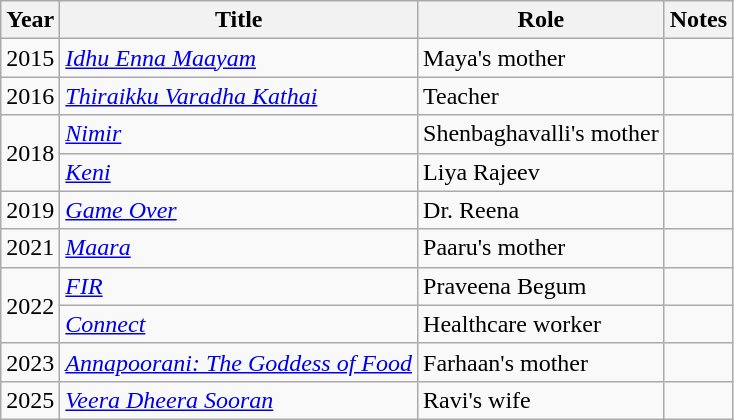<table class="wikitable sortable">
<tr>
<th scope="col">Year</th>
<th scope="col">Title</th>
<th scope="col">Role</th>
<th class="unsortable" scope="col">Notes</th>
</tr>
<tr>
<td>2015</td>
<td><em><a href='#'>Idhu Enna Maayam</a></em></td>
<td>Maya's mother</td>
<td></td>
</tr>
<tr>
<td>2016</td>
<td><em><a href='#'>Thiraikku Varadha Kathai</a></em></td>
<td>Teacher</td>
<td></td>
</tr>
<tr>
<td rowspan="2">2018</td>
<td><em><a href='#'>Nimir</a></em></td>
<td>Shenbaghavalli's mother</td>
<td></td>
</tr>
<tr>
<td><em><a href='#'>Keni</a></em></td>
<td>Liya Rajeev</td>
<td></td>
</tr>
<tr>
<td>2019</td>
<td><em><a href='#'>Game Over</a></em></td>
<td>Dr. Reena</td>
<td></td>
</tr>
<tr>
<td>2021</td>
<td><em><a href='#'>Maara</a></em></td>
<td>Paaru's mother</td>
<td></td>
</tr>
<tr>
<td rowspan="2">2022</td>
<td><em><a href='#'>FIR</a></em></td>
<td>Praveena Begum</td>
<td></td>
</tr>
<tr>
<td><em><a href='#'>Connect</a></em></td>
<td>Healthcare worker</td>
<td></td>
</tr>
<tr>
<td>2023</td>
<td><em><a href='#'>Annapoorani: The Goddess of Food</a></em></td>
<td>Farhaan's mother</td>
<td></td>
</tr>
<tr>
<td>2025</td>
<td><em><a href='#'>Veera Dheera Sooran</a></em></td>
<td>Ravi's wife</td>
<td></td>
</tr>
</table>
